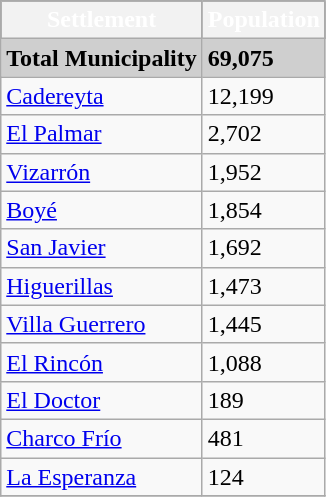<table class="wikitable">
<tr style="background:#000000; color:#FFFFFF;">
<th><strong>Settlement</strong></th>
<th><strong>Population</strong></th>
</tr>
<tr style="background:#CFCFCF;">
<td><strong>Total Municipality</strong></td>
<td><strong>69,075</strong></td>
</tr>
<tr>
<td><a href='#'>Cadereyta</a></td>
<td>12,199</td>
</tr>
<tr>
<td><a href='#'>El Palmar</a></td>
<td>2,702</td>
</tr>
<tr>
<td><a href='#'>Vizarrón</a></td>
<td>1,952</td>
</tr>
<tr>
<td><a href='#'>Boyé</a></td>
<td>1,854</td>
</tr>
<tr>
<td><a href='#'>San Javier</a></td>
<td>1,692</td>
</tr>
<tr>
<td><a href='#'>Higuerillas</a></td>
<td>1,473</td>
</tr>
<tr>
<td><a href='#'>Villa Guerrero</a></td>
<td>1,445</td>
</tr>
<tr>
<td><a href='#'>El Rincón</a></td>
<td>1,088</td>
</tr>
<tr>
<td><a href='#'>El Doctor</a></td>
<td>189</td>
</tr>
<tr>
<td><a href='#'>Charco Frío</a></td>
<td>481</td>
</tr>
<tr>
<td><a href='#'>La Esperanza</a></td>
<td>124</td>
</tr>
<tr>
</tr>
</table>
